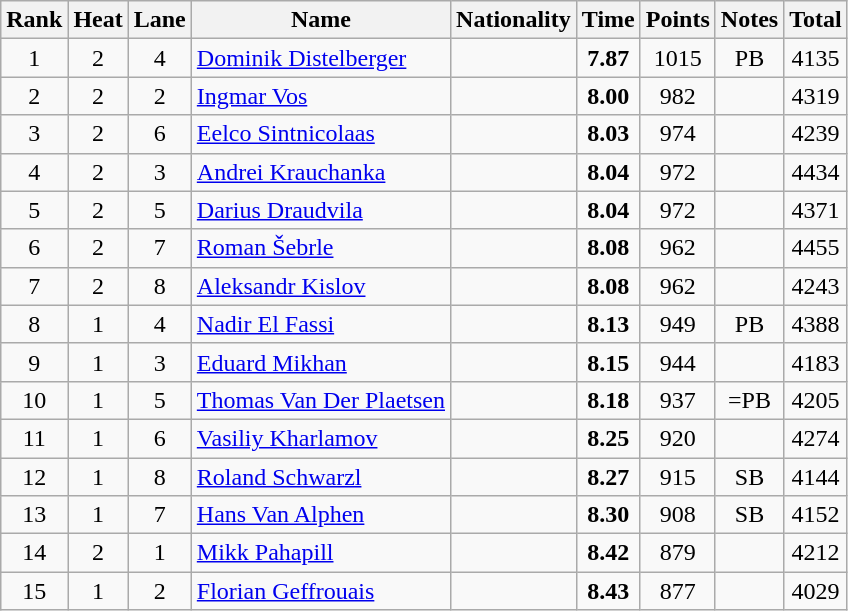<table class="wikitable sortable" style="text-align:center">
<tr>
<th>Rank</th>
<th>Heat</th>
<th>Lane</th>
<th>Name</th>
<th>Nationality</th>
<th>Time</th>
<th>Points</th>
<th>Notes</th>
<th>Total</th>
</tr>
<tr>
<td>1</td>
<td>2</td>
<td>4</td>
<td align=left><a href='#'>Dominik Distelberger</a></td>
<td align=left></td>
<td><strong>7.87</strong></td>
<td>1015</td>
<td>PB</td>
<td>4135</td>
</tr>
<tr>
<td>2</td>
<td>2</td>
<td>2</td>
<td align=left><a href='#'>Ingmar Vos</a></td>
<td align=left></td>
<td><strong>8.00</strong></td>
<td>982</td>
<td></td>
<td>4319</td>
</tr>
<tr>
<td>3</td>
<td>2</td>
<td>6</td>
<td align=left><a href='#'>Eelco Sintnicolaas</a></td>
<td align=left></td>
<td><strong>8.03</strong></td>
<td>974</td>
<td></td>
<td>4239</td>
</tr>
<tr>
<td>4</td>
<td>2</td>
<td>3</td>
<td align=left><a href='#'>Andrei Krauchanka</a></td>
<td align=left></td>
<td><strong>8.04</strong></td>
<td>972</td>
<td></td>
<td>4434</td>
</tr>
<tr>
<td>5</td>
<td>2</td>
<td>5</td>
<td align=left><a href='#'>Darius Draudvila</a></td>
<td align=left></td>
<td><strong>8.04</strong></td>
<td>972</td>
<td></td>
<td>4371</td>
</tr>
<tr>
<td>6</td>
<td>2</td>
<td>7</td>
<td align=left><a href='#'>Roman Šebrle</a></td>
<td align=left></td>
<td><strong>8.08</strong></td>
<td>962</td>
<td></td>
<td>4455</td>
</tr>
<tr>
<td>7</td>
<td>2</td>
<td>8</td>
<td align=left><a href='#'>Aleksandr Kislov</a></td>
<td align=left></td>
<td><strong>8.08</strong></td>
<td>962</td>
<td></td>
<td>4243</td>
</tr>
<tr>
<td>8</td>
<td>1</td>
<td>4</td>
<td align=left><a href='#'>Nadir El Fassi</a></td>
<td align=left></td>
<td><strong>8.13</strong></td>
<td>949</td>
<td>PB</td>
<td>4388</td>
</tr>
<tr>
<td>9</td>
<td>1</td>
<td>3</td>
<td align=left><a href='#'>Eduard Mikhan</a></td>
<td align=left></td>
<td><strong>8.15</strong></td>
<td>944</td>
<td></td>
<td>4183</td>
</tr>
<tr>
<td>10</td>
<td>1</td>
<td>5</td>
<td align=left><a href='#'>Thomas Van Der Plaetsen</a></td>
<td align=left></td>
<td><strong>8.18</strong></td>
<td>937</td>
<td>=PB</td>
<td>4205</td>
</tr>
<tr>
<td>11</td>
<td>1</td>
<td>6</td>
<td align=left><a href='#'>Vasiliy Kharlamov</a></td>
<td align=left></td>
<td><strong>8.25</strong></td>
<td>920</td>
<td></td>
<td>4274</td>
</tr>
<tr>
<td>12</td>
<td>1</td>
<td>8</td>
<td align=left><a href='#'>Roland Schwarzl</a></td>
<td align=left></td>
<td><strong>8.27</strong></td>
<td>915</td>
<td>SB</td>
<td>4144</td>
</tr>
<tr>
<td>13</td>
<td>1</td>
<td>7</td>
<td align=left><a href='#'>Hans Van Alphen</a></td>
<td align=left></td>
<td><strong>8.30</strong></td>
<td>908</td>
<td>SB</td>
<td>4152</td>
</tr>
<tr>
<td>14</td>
<td>2</td>
<td>1</td>
<td align=left><a href='#'>Mikk Pahapill</a></td>
<td align=left></td>
<td><strong>8.42</strong></td>
<td>879</td>
<td></td>
<td>4212</td>
</tr>
<tr>
<td>15</td>
<td>1</td>
<td>2</td>
<td align=left><a href='#'>Florian Geffrouais</a></td>
<td align=left></td>
<td><strong>8.43</strong></td>
<td>877</td>
<td></td>
<td>4029</td>
</tr>
</table>
